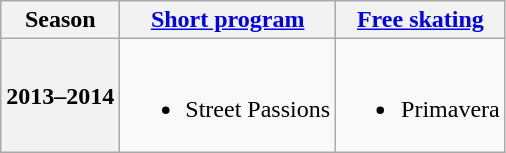<table class=wikitable style=text-align:center>
<tr>
<th>Season</th>
<th><a href='#'>Short program</a></th>
<th><a href='#'>Free skating</a></th>
</tr>
<tr>
<th>2013–2014</th>
<td><br><ul><li>Street Passions <br></li></ul></td>
<td><br><ul><li>Primavera <br></li></ul></td>
</tr>
</table>
